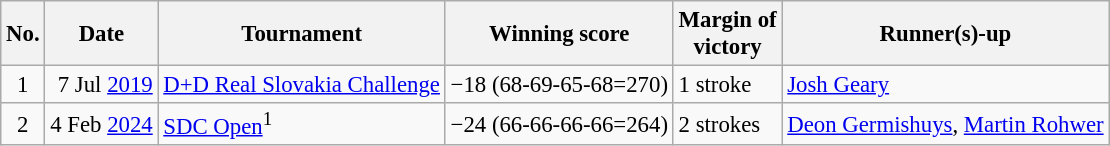<table class="wikitable" style="font-size:95%;">
<tr>
<th>No.</th>
<th>Date</th>
<th>Tournament</th>
<th>Winning score</th>
<th>Margin of<br>victory</th>
<th>Runner(s)-up</th>
</tr>
<tr>
<td align=center>1</td>
<td align=right>7 Jul <a href='#'>2019</a></td>
<td><a href='#'>D+D Real Slovakia Challenge</a></td>
<td>−18 (68-69-65-68=270)</td>
<td>1 stroke</td>
<td> <a href='#'>Josh Geary</a></td>
</tr>
<tr>
<td align=center>2</td>
<td align=right>4 Feb <a href='#'>2024</a></td>
<td><a href='#'>SDC Open</a><sup>1</sup></td>
<td>−24 (66-66-66-66=264)</td>
<td>2 strokes</td>
<td> <a href='#'>Deon Germishuys</a>,  <a href='#'>Martin Rohwer</a></td>
</tr>
</table>
